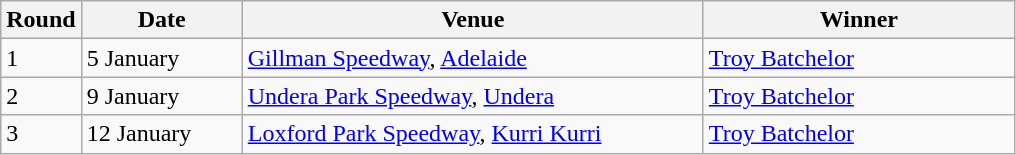<table class="wikitable" style="font-size: 100%">
<tr>
<th width=30>Round</th>
<th width=100>Date</th>
<th width=300>Venue</th>
<th width=200>Winner</th>
</tr>
<tr>
<td>1</td>
<td>5 January</td>
<td><a href='#'>Gillman Speedway</a>, <a href='#'>Adelaide</a></td>
<td><a href='#'>Troy Batchelor</a></td>
</tr>
<tr>
<td>2</td>
<td>9 January</td>
<td><a href='#'>Undera Park Speedway</a>, <a href='#'>Undera</a></td>
<td><a href='#'>Troy Batchelor</a></td>
</tr>
<tr>
<td>3</td>
<td>12 January</td>
<td><a href='#'>Loxford Park Speedway</a>, <a href='#'>Kurri Kurri</a></td>
<td><a href='#'>Troy Batchelor</a></td>
</tr>
</table>
